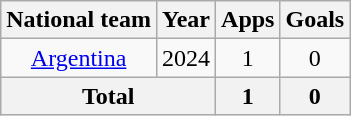<table class="wikitable" style="text-align:center">
<tr>
<th>National team</th>
<th>Year</th>
<th>Apps</th>
<th>Goals</th>
</tr>
<tr>
<td><a href='#'>Argentina</a></td>
<td>2024</td>
<td>1</td>
<td>0</td>
</tr>
<tr>
<th colspan="2">Total</th>
<th>1</th>
<th>0</th>
</tr>
</table>
